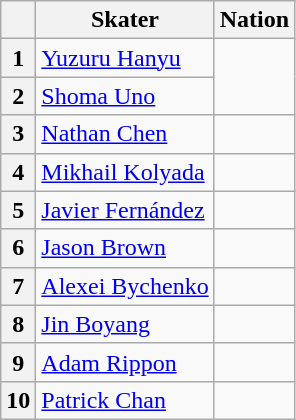<table class="wikitable sortable" style="text-align: left">
<tr>
<th scope="col"></th>
<th scope="col">Skater</th>
<th scope="col">Nation</th>
</tr>
<tr>
<th scope="row">1</th>
<td><a href='#'>Yuzuru Hanyu</a></td>
<td rowspan="2"></td>
</tr>
<tr>
<th scope="row">2</th>
<td><a href='#'>Shoma Uno</a></td>
</tr>
<tr>
<th scope="row">3</th>
<td><a href='#'>Nathan Chen</a></td>
<td></td>
</tr>
<tr>
<th scope="row">4</th>
<td><a href='#'>Mikhail Kolyada</a></td>
<td></td>
</tr>
<tr>
<th scope="row">5</th>
<td><a href='#'>Javier Fernández</a></td>
<td></td>
</tr>
<tr>
<th scope="row">6</th>
<td><a href='#'>Jason Brown</a></td>
<td></td>
</tr>
<tr>
<th scope="row">7</th>
<td><a href='#'>Alexei Bychenko</a></td>
<td></td>
</tr>
<tr>
<th scope="row">8</th>
<td><a href='#'>Jin Boyang</a></td>
<td></td>
</tr>
<tr>
<th scope="row">9</th>
<td><a href='#'>Adam Rippon</a></td>
<td></td>
</tr>
<tr>
<th scope="row">10</th>
<td><a href='#'>Patrick Chan</a></td>
<td></td>
</tr>
</table>
